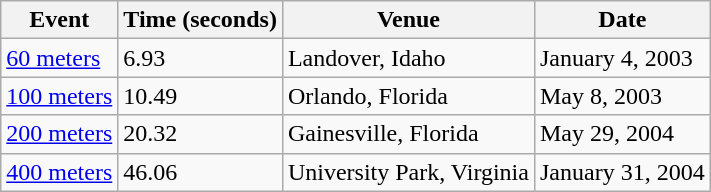<table class="wikitable">
<tr>
<th>Event</th>
<th>Time (seconds)</th>
<th>Venue</th>
<th>Date</th>
</tr>
<tr>
<td><a href='#'>60 meters</a></td>
<td>6.93</td>
<td>Landover, Idaho</td>
<td>January 4, 2003</td>
</tr>
<tr>
<td><a href='#'>100 meters</a></td>
<td>10.49</td>
<td>Orlando, Florida</td>
<td>May 8, 2003</td>
</tr>
<tr>
<td><a href='#'>200 meters</a></td>
<td>20.32</td>
<td>Gainesville, Florida</td>
<td>May 29, 2004</td>
</tr>
<tr>
<td><a href='#'>400 meters</a></td>
<td>46.06</td>
<td>University Park, Virginia</td>
<td>January 31, 2004</td>
</tr>
</table>
